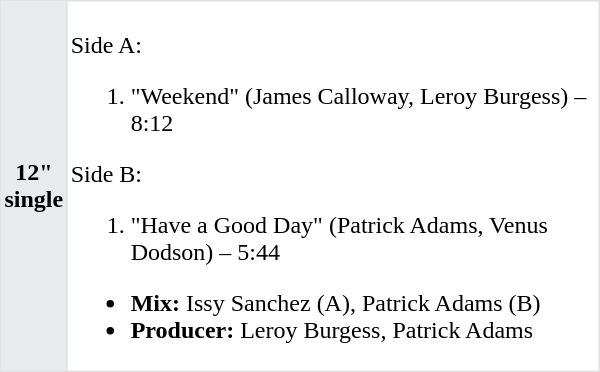<table class="toccolours"  border=1 cellpadding=2 cellspacing=0 style="width: 400px; margin: 0 0 1em 1em; border-collapse: collapse; border: 1px solid #E2E2E2;">
<tr>
<th bgcolor="#E7EBEE">12" <br>single</th>
<td><br>Side A:<ol><li>"Weekend" (James Calloway, Leroy Burgess) – 8:12</li></ol>Side B:<ol><li>"Have a Good Day" (Patrick Adams, Venus Dodson) – 5:44</li></ol><ul><li><strong>Mix:</strong> Issy Sanchez (A), Patrick Adams (B)</li><li><strong>Producer:</strong> Leroy Burgess, Patrick Adams</li></ul></td>
</tr>
</table>
